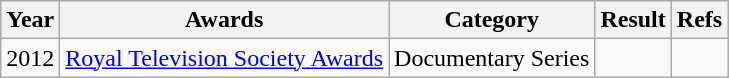<table class="wikitable">
<tr>
<th>Year</th>
<th>Awards</th>
<th>Category</th>
<th>Result</th>
<th>Refs</th>
</tr>
<tr>
<td>2012</td>
<td><a href='#'>Royal Television Society Awards</a></td>
<td>Documentary Series</td>
<td></td>
<td></td>
</tr>
</table>
